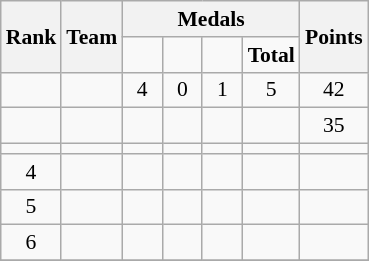<table class="wikitable" style="text-align:center; font-size:90%;">
<tr>
<th rowspan=2>Rank</th>
<th rowspan=2>Team</th>
<th colspan=4>Medals</th>
<th rowspan=2>Points</th>
</tr>
<tr>
<td width=20px></td>
<td width=20px></td>
<td width=20px></td>
<td><strong>Total</strong></td>
</tr>
<tr>
<td></td>
<td align=left></td>
<td>4</td>
<td>0</td>
<td>1</td>
<td>5</td>
<td>42</td>
</tr>
<tr>
<td></td>
<td align=left></td>
<td></td>
<td></td>
<td></td>
<td></td>
<td>35</td>
</tr>
<tr>
<td></td>
<td align=left><strong></strong></td>
<td></td>
<td></td>
<td></td>
<td></td>
<td></td>
</tr>
<tr>
<td>4</td>
<td align=left></td>
<td></td>
<td></td>
<td></td>
<td></td>
<td></td>
</tr>
<tr>
<td>5</td>
<td align=left></td>
<td></td>
<td></td>
<td></td>
<td></td>
<td></td>
</tr>
<tr>
<td>6</td>
<td align=left></td>
<td></td>
<td></td>
<td></td>
<td></td>
<td></td>
</tr>
<tr>
</tr>
</table>
